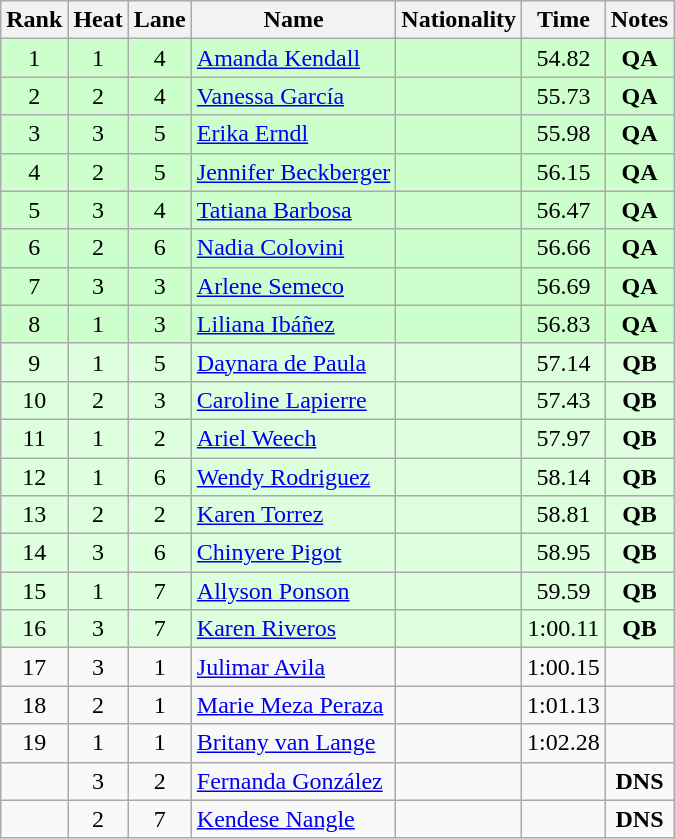<table class="wikitable sortable" style="text-align:center">
<tr>
<th>Rank</th>
<th>Heat</th>
<th>Lane</th>
<th>Name</th>
<th>Nationality</th>
<th>Time</th>
<th>Notes</th>
</tr>
<tr bgcolor=ccffcc>
<td>1</td>
<td>1</td>
<td>4</td>
<td align=left><a href='#'>Amanda Kendall</a></td>
<td align=left></td>
<td>54.82</td>
<td><strong>QA</strong></td>
</tr>
<tr bgcolor=ccffcc>
<td>2</td>
<td>2</td>
<td>4</td>
<td align=left><a href='#'>Vanessa García</a></td>
<td align=left></td>
<td>55.73</td>
<td><strong>QA</strong></td>
</tr>
<tr bgcolor=ccffcc>
<td>3</td>
<td>3</td>
<td>5</td>
<td align=left><a href='#'>Erika Erndl</a></td>
<td align=left></td>
<td>55.98</td>
<td><strong>QA</strong></td>
</tr>
<tr bgcolor=ccffcc>
<td>4</td>
<td>2</td>
<td>5</td>
<td align=left><a href='#'>Jennifer Beckberger</a></td>
<td align=left></td>
<td>56.15</td>
<td><strong>QA</strong></td>
</tr>
<tr bgcolor=ccffcc>
<td>5</td>
<td>3</td>
<td>4</td>
<td align=left><a href='#'>Tatiana Barbosa</a></td>
<td align=left></td>
<td>56.47</td>
<td><strong>QA</strong></td>
</tr>
<tr bgcolor=ccffcc>
<td>6</td>
<td>2</td>
<td>6</td>
<td align=left><a href='#'>Nadia Colovini</a></td>
<td align=left></td>
<td>56.66</td>
<td><strong>QA</strong></td>
</tr>
<tr bgcolor=ccffcc>
<td>7</td>
<td>3</td>
<td>3</td>
<td align=left><a href='#'>Arlene Semeco</a></td>
<td align=left></td>
<td>56.69</td>
<td><strong>QA</strong></td>
</tr>
<tr bgcolor=ccffcc>
<td>8</td>
<td>1</td>
<td>3</td>
<td align=left><a href='#'>Liliana Ibáñez</a></td>
<td align=left></td>
<td>56.83</td>
<td><strong>QA</strong></td>
</tr>
<tr bgcolor=ddffdd>
<td>9</td>
<td>1</td>
<td>5</td>
<td align=left><a href='#'>Daynara de Paula</a></td>
<td align=left></td>
<td>57.14</td>
<td><strong>QB</strong></td>
</tr>
<tr bgcolor=ddffdd>
<td>10</td>
<td>2</td>
<td>3</td>
<td align=left><a href='#'>Caroline Lapierre</a></td>
<td align=left></td>
<td>57.43</td>
<td><strong>QB</strong></td>
</tr>
<tr bgcolor=ddffdd>
<td>11</td>
<td>1</td>
<td>2</td>
<td align=left><a href='#'>Ariel Weech</a></td>
<td align=left></td>
<td>57.97</td>
<td><strong>QB</strong></td>
</tr>
<tr bgcolor=ddffdd>
<td>12</td>
<td>1</td>
<td>6</td>
<td align=left><a href='#'>Wendy Rodriguez</a></td>
<td align=left></td>
<td>58.14</td>
<td><strong>QB</strong></td>
</tr>
<tr bgcolor=ddffdd>
<td>13</td>
<td>2</td>
<td>2</td>
<td align=left><a href='#'>Karen Torrez</a></td>
<td align=left></td>
<td>58.81</td>
<td><strong>QB</strong></td>
</tr>
<tr bgcolor=ddffdd>
<td>14</td>
<td>3</td>
<td>6</td>
<td align=left><a href='#'>Chinyere Pigot</a></td>
<td align=left></td>
<td>58.95</td>
<td><strong>QB</strong></td>
</tr>
<tr bgcolor=ddffdd>
<td>15</td>
<td>1</td>
<td>7</td>
<td align=left><a href='#'>Allyson Ponson</a></td>
<td align=left></td>
<td>59.59</td>
<td><strong>QB</strong></td>
</tr>
<tr bgcolor=ddffdd>
<td>16</td>
<td>3</td>
<td>7</td>
<td align=left><a href='#'>Karen Riveros</a></td>
<td align=left></td>
<td>1:00.11</td>
<td><strong>QB</strong></td>
</tr>
<tr>
<td>17</td>
<td>3</td>
<td>1</td>
<td align=left><a href='#'>Julimar Avila</a></td>
<td align=left></td>
<td>1:00.15</td>
<td></td>
</tr>
<tr>
<td>18</td>
<td>2</td>
<td>1</td>
<td align=left><a href='#'>Marie Meza Peraza</a></td>
<td align=left></td>
<td>1:01.13</td>
<td></td>
</tr>
<tr>
<td>19</td>
<td>1</td>
<td>1</td>
<td align=left><a href='#'>Britany van Lange</a></td>
<td align=left></td>
<td>1:02.28</td>
<td></td>
</tr>
<tr>
<td></td>
<td>3</td>
<td>2</td>
<td align=left><a href='#'>Fernanda González</a></td>
<td align=left></td>
<td></td>
<td><strong>DNS</strong></td>
</tr>
<tr>
<td></td>
<td>2</td>
<td>7</td>
<td align=left><a href='#'>Kendese Nangle</a></td>
<td align=left></td>
<td></td>
<td><strong>DNS</strong></td>
</tr>
</table>
